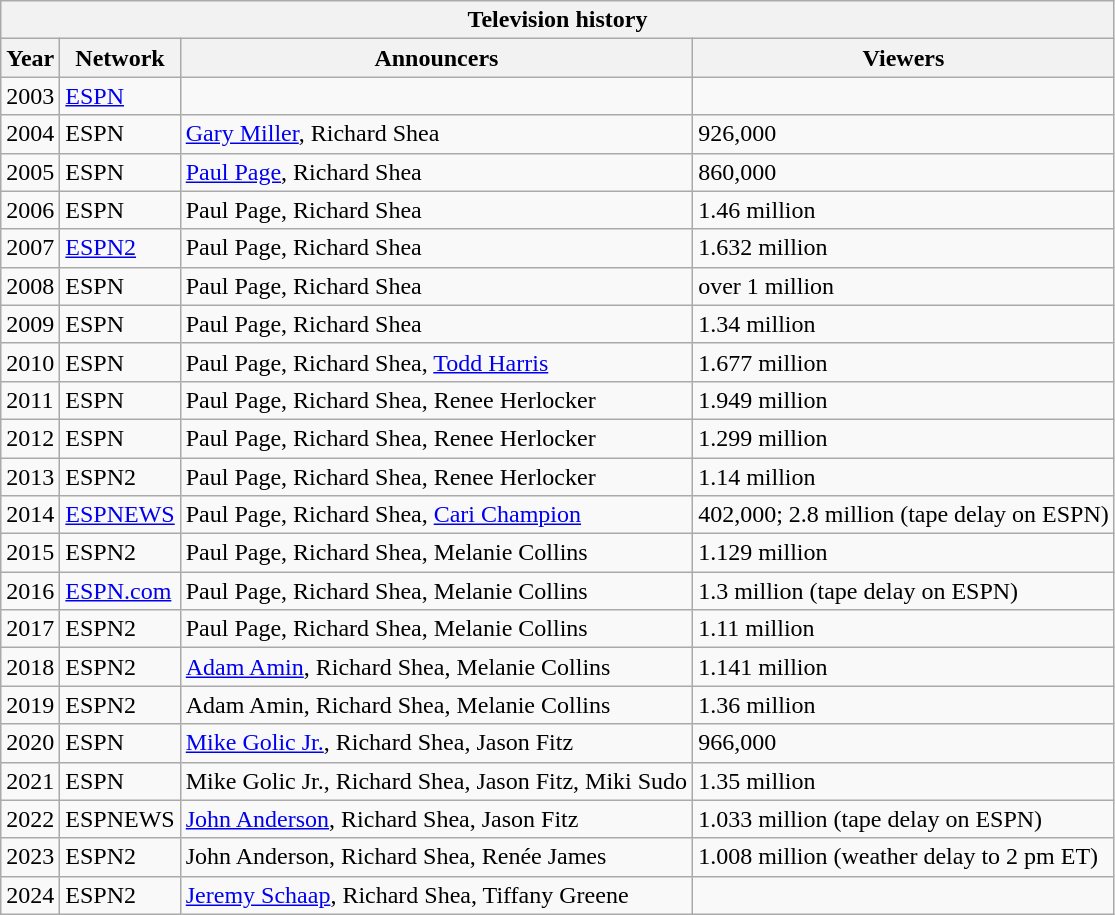<table class="wikitable plainrowheaders sortable">
<tr>
<th colspan="4">Television history</th>
</tr>
<tr>
<th>Year</th>
<th>Network</th>
<th>Announcers</th>
<th>Viewers</th>
</tr>
<tr>
<td>2003</td>
<td><a href='#'>ESPN</a></td>
<td></td>
<td></td>
</tr>
<tr>
<td>2004</td>
<td>ESPN</td>
<td><a href='#'>Gary Miller</a>, Richard Shea</td>
<td>926,000</td>
</tr>
<tr>
<td>2005</td>
<td>ESPN</td>
<td><a href='#'>Paul Page</a>, Richard Shea</td>
<td>860,000</td>
</tr>
<tr>
<td>2006</td>
<td>ESPN</td>
<td>Paul Page, Richard Shea</td>
<td>1.46 million</td>
</tr>
<tr>
<td>2007</td>
<td><a href='#'>ESPN2</a></td>
<td>Paul Page, Richard Shea</td>
<td>1.632 million</td>
</tr>
<tr>
<td>2008</td>
<td>ESPN</td>
<td>Paul Page, Richard Shea</td>
<td>over 1 million</td>
</tr>
<tr>
<td>2009</td>
<td>ESPN</td>
<td>Paul Page, Richard Shea</td>
<td>1.34 million</td>
</tr>
<tr>
<td>2010</td>
<td>ESPN</td>
<td>Paul Page, Richard Shea, <a href='#'>Todd Harris</a></td>
<td>1.677 million</td>
</tr>
<tr>
<td>2011</td>
<td>ESPN</td>
<td>Paul Page, Richard Shea, Renee Herlocker</td>
<td>1.949 million</td>
</tr>
<tr>
<td>2012</td>
<td>ESPN</td>
<td>Paul Page, Richard Shea, Renee Herlocker</td>
<td>1.299 million</td>
</tr>
<tr>
<td>2013</td>
<td>ESPN2</td>
<td>Paul Page, Richard Shea, Renee Herlocker</td>
<td>1.14 million</td>
</tr>
<tr>
<td>2014</td>
<td><a href='#'>ESPNEWS</a></td>
<td>Paul Page, Richard Shea, <a href='#'>Cari Champion</a></td>
<td>402,000; 2.8 million (tape delay on ESPN)</td>
</tr>
<tr>
<td>2015</td>
<td>ESPN2</td>
<td>Paul Page, Richard Shea, Melanie Collins</td>
<td>1.129 million</td>
</tr>
<tr>
<td>2016</td>
<td><a href='#'>ESPN.com</a></td>
<td>Paul Page, Richard Shea, Melanie Collins</td>
<td>1.3 million (tape delay on ESPN)</td>
</tr>
<tr>
<td>2017</td>
<td>ESPN2</td>
<td>Paul Page, Richard Shea, Melanie Collins</td>
<td>1.11 million</td>
</tr>
<tr>
<td>2018</td>
<td>ESPN2</td>
<td><a href='#'>Adam Amin</a>, Richard Shea, Melanie Collins</td>
<td>1.141 million</td>
</tr>
<tr>
<td>2019</td>
<td>ESPN2</td>
<td>Adam Amin, Richard Shea, Melanie Collins</td>
<td>1.36 million</td>
</tr>
<tr>
<td>2020</td>
<td>ESPN</td>
<td><a href='#'>Mike Golic Jr.</a>, Richard Shea, Jason Fitz</td>
<td>966,000</td>
</tr>
<tr>
<td>2021</td>
<td>ESPN</td>
<td>Mike Golic Jr., Richard Shea, Jason Fitz, Miki Sudo</td>
<td>1.35 million</td>
</tr>
<tr>
<td>2022</td>
<td>ESPNEWS</td>
<td><a href='#'>John Anderson</a>, Richard Shea, Jason Fitz</td>
<td>1.033 million (tape delay on ESPN)</td>
</tr>
<tr>
<td>2023</td>
<td>ESPN2</td>
<td>John Anderson, Richard Shea, Renée James</td>
<td>1.008 million (weather delay to 2 pm ET)</td>
</tr>
<tr>
<td>2024</td>
<td>ESPN2</td>
<td><a href='#'>Jeremy Schaap</a>, Richard Shea, Tiffany Greene</td>
<td></td>
</tr>
</table>
